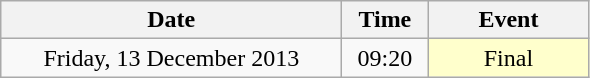<table class = "wikitable" style="text-align:center;">
<tr>
<th width=220>Date</th>
<th width=50>Time</th>
<th width=100>Event</th>
</tr>
<tr>
<td>Friday, 13 December 2013</td>
<td>09:20</td>
<td bgcolor=ffffcc>Final</td>
</tr>
</table>
